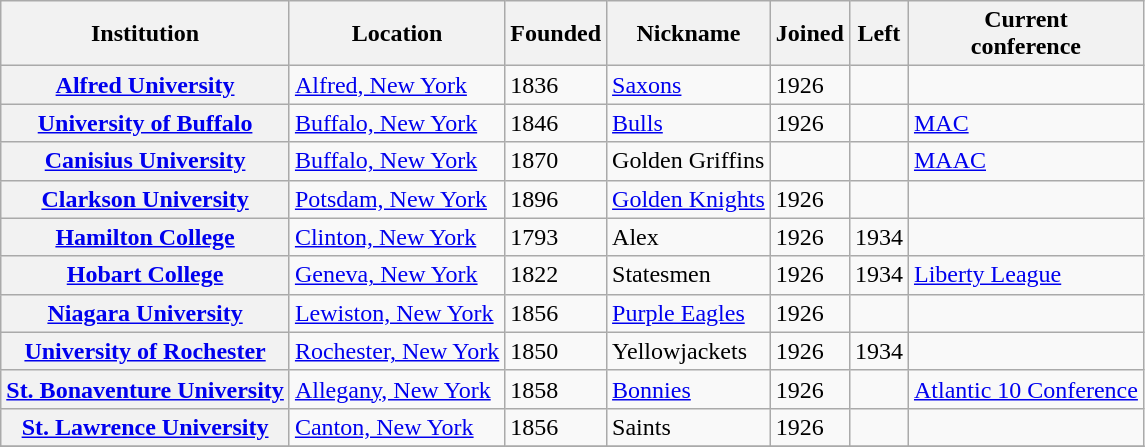<table class="wikitable">
<tr>
<th>Institution</th>
<th>Location</th>
<th>Founded</th>
<th>Nickname</th>
<th>Joined</th>
<th>Left</th>
<th>Current<br>conference</th>
</tr>
<tr>
<th><a href='#'>Alfred University</a></th>
<td><a href='#'>Alfred, New York</a></td>
<td>1836</td>
<td><a href='#'>Saxons</a></td>
<td>1926</td>
<td></td>
<td></td>
</tr>
<tr>
<th><a href='#'>University of Buffalo</a></th>
<td><a href='#'>Buffalo, New York</a></td>
<td>1846</td>
<td><a href='#'>Bulls</a></td>
<td>1926</td>
<td></td>
<td><a href='#'>MAC</a></td>
</tr>
<tr>
<th><a href='#'>Canisius University</a></th>
<td><a href='#'>Buffalo, New York</a></td>
<td>1870</td>
<td>Golden Griffins</td>
<td></td>
<td></td>
<td><a href='#'>MAAC</a></td>
</tr>
<tr>
<th><a href='#'>Clarkson University</a></th>
<td><a href='#'>Potsdam, New York</a></td>
<td>1896</td>
<td><a href='#'>Golden Knights</a></td>
<td>1926</td>
<td></td>
<td></td>
</tr>
<tr>
<th><a href='#'>Hamilton College</a></th>
<td><a href='#'>Clinton, New York</a></td>
<td>1793</td>
<td>Alex</td>
<td>1926</td>
<td>1934</td>
<td></td>
</tr>
<tr>
<th><a href='#'>Hobart College</a></th>
<td><a href='#'>Geneva, New York</a></td>
<td>1822</td>
<td>Statesmen</td>
<td>1926</td>
<td>1934</td>
<td><a href='#'>Liberty League</a></td>
</tr>
<tr>
<th><a href='#'>Niagara University</a></th>
<td><a href='#'>Lewiston, New York</a></td>
<td>1856</td>
<td><a href='#'>Purple Eagles</a></td>
<td>1926</td>
<td></td>
<td></td>
</tr>
<tr>
<th><a href='#'>University of Rochester</a></th>
<td><a href='#'>Rochester, New York</a></td>
<td>1850</td>
<td>Yellowjackets</td>
<td>1926</td>
<td>1934</td>
<td></td>
</tr>
<tr>
<th><a href='#'>St. Bonaventure University</a></th>
<td><a href='#'>Allegany, New York</a></td>
<td>1858</td>
<td><a href='#'>Bonnies</a></td>
<td>1926</td>
<td></td>
<td><a href='#'>Atlantic 10 Conference</a></td>
</tr>
<tr>
<th><a href='#'>St. Lawrence University</a></th>
<td><a href='#'>Canton, New York</a></td>
<td>1856</td>
<td>Saints</td>
<td>1926</td>
<td></td>
<td></td>
</tr>
<tr>
</tr>
</table>
